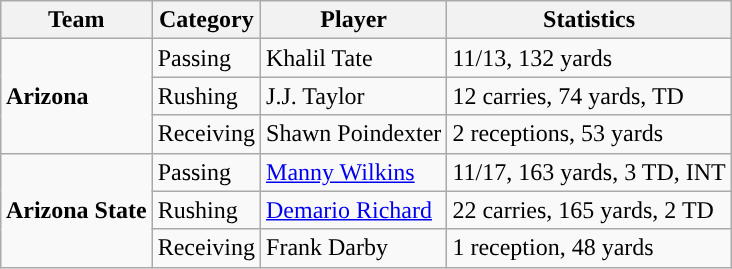<table class="wikitable" style="float: right;">
<tr>
<th>Team</th>
<th>Category</th>
<th>Player</th>
<th>Statistics</th>
</tr>
<tr>
<td rowspan=3><strong>Arizona</strong></td>
<td>Passing</td>
<td>Khalil Tate</td>
<td>11/13, 132 yards</td>
</tr>
<tr>
<td>Rushing</td>
<td>J.J. Taylor</td>
<td>12 carries, 74 yards, TD</td>
</tr>
<tr>
<td>Receiving</td>
<td>Shawn Poindexter</td>
<td>2 receptions, 53 yards</td>
</tr>
<tr>
<td rowspan=3><strong>Arizona State</strong></td>
<td>Passing</td>
<td><a href='#'>Manny Wilkins</a></td>
<td>11/17, 163 yards, 3 TD, INT</td>
</tr>
<tr>
<td>Rushing</td>
<td><a href='#'>Demario Richard</a></td>
<td>22 carries, 165 yards, 2 TD</td>
</tr>
<tr>
<td>Receiving</td>
<td>Frank Darby</td>
<td>1 reception, 48 yards</td>
</tr>
</table>
